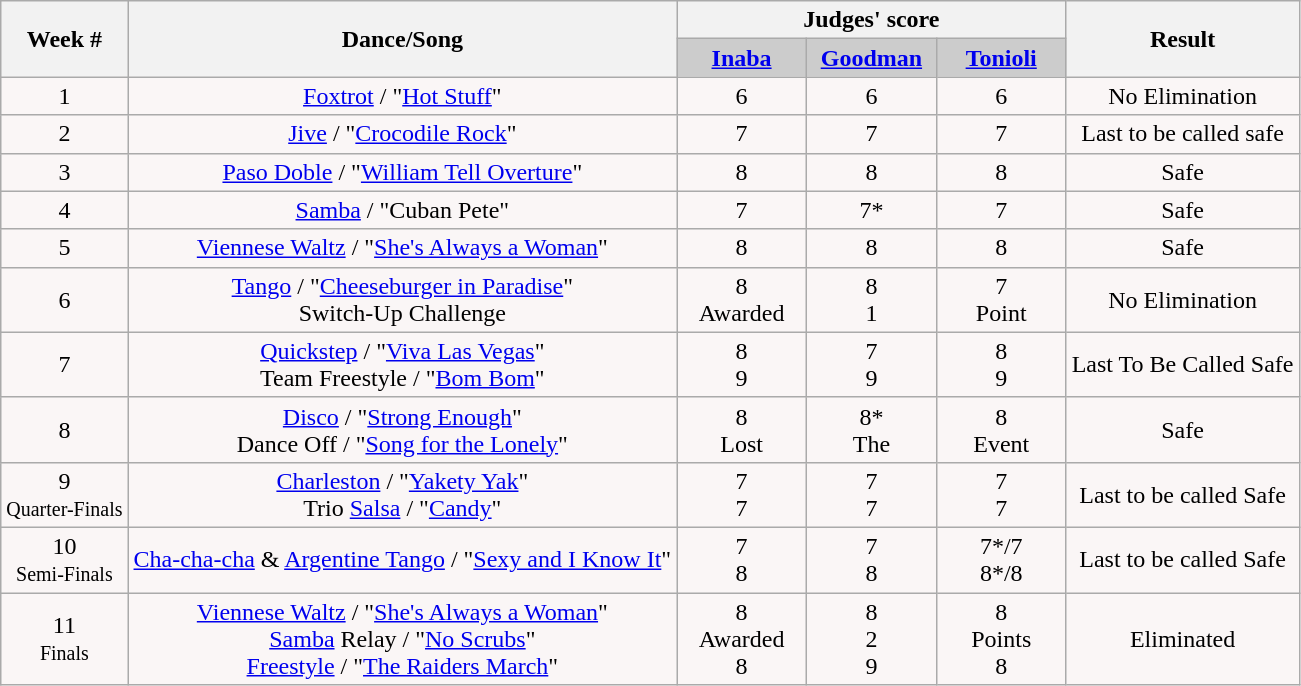<table class="wikitable">
<tr style="text-align: center;">
<th rowspan="2">Week #</th>
<th rowspan="2">Dance/Song</th>
<th colspan="3">Judges' score</th>
<th rowspan="2">Result</th>
</tr>
<tr style="text-align: center; background: #ccc;">
<td style="width:10%; "><strong><a href='#'>Inaba</a></strong></td>
<td style="width:10%; "><strong><a href='#'>Goodman</a></strong></td>
<td style="width:10%; "><strong><a href='#'>Tonioli</a></strong></td>
</tr>
<tr style="text-align:center; background: #faf6f6;">
<td>1</td>
<td><a href='#'>Foxtrot</a> / "<a href='#'>Hot Stuff</a>"</td>
<td>6</td>
<td>6</td>
<td>6</td>
<td>No Elimination</td>
</tr>
<tr style="text-align:center; background: #faf6f6;">
<td>2</td>
<td><a href='#'>Jive</a> / "<a href='#'>Crocodile Rock</a>"</td>
<td>7</td>
<td>7</td>
<td>7</td>
<td>Last to be called safe</td>
</tr>
<tr style="text-align:center; background: #faf6f6;">
<td>3</td>
<td><a href='#'>Paso Doble</a> / "<a href='#'>William Tell Overture</a>"</td>
<td>8</td>
<td>8</td>
<td>8</td>
<td>Safe</td>
</tr>
<tr style="text-align:center; background: #faf6f6;">
<td>4</td>
<td><a href='#'>Samba</a> / "Cuban Pete"</td>
<td>7</td>
<td>7*</td>
<td>7</td>
<td>Safe</td>
</tr>
<tr style="text-align:center; background: #faf6f6;">
<td>5</td>
<td><a href='#'>Viennese Waltz</a> / "<a href='#'>She's Always a Woman</a>"</td>
<td>8</td>
<td>8</td>
<td>8</td>
<td>Safe</td>
</tr>
<tr style="text-align:center; background: #faf6f6;">
<td>6</td>
<td><a href='#'>Tango</a> / "<a href='#'>Cheeseburger in Paradise</a>"<br>Switch-Up Challenge</td>
<td>8<br>Awarded</td>
<td>8<br>1</td>
<td>7<br>Point</td>
<td>No Elimination</td>
</tr>
<tr style="text-align:center; background: #faf6f6;">
<td>7</td>
<td><a href='#'>Quickstep</a> / "<a href='#'>Viva Las Vegas</a>"<br>Team Freestyle / "<a href='#'>Bom Bom</a>"</td>
<td>8<br>9</td>
<td>7<br>9</td>
<td>8<br>9</td>
<td>Last To Be Called Safe</td>
</tr>
<tr style="text-align:center; background: #faf6f6;">
<td>8</td>
<td><a href='#'>Disco</a> / "<a href='#'>Strong Enough</a>"<br>Dance Off / "<a href='#'>Song for the Lonely</a>"</td>
<td>8<br>Lost</td>
<td>8*<br>The</td>
<td>8<br>Event</td>
<td>Safe</td>
</tr>
<tr style="text-align:center; background: #faf6f6;">
<td>9<br><small>Quarter-Finals</small></td>
<td><a href='#'>Charleston</a> / "<a href='#'>Yakety Yak</a>"<br>Trio <a href='#'>Salsa</a> / "<a href='#'>Candy</a>"</td>
<td>7<br>7</td>
<td>7<br>7</td>
<td>7<br>7</td>
<td>Last to be called Safe</td>
</tr>
<tr style="text-align:center; background: #faf6f6;">
<td>10<br> <small>Semi-Finals</small></td>
<td><a href='#'>Cha-cha-cha</a> & <a href='#'>Argentine Tango</a> / "<a href='#'>Sexy and I Know It</a>"</td>
<td>7<br>8</td>
<td>7<br>8</td>
<td>7*/7<br>8*/8</td>
<td>Last to be called Safe</td>
</tr>
<tr style="text-align:center; background: #faf6f6;">
<td>11<br> <small>Finals</small></td>
<td><a href='#'>Viennese Waltz</a> / "<a href='#'>She's Always a Woman</a>"<br><a href='#'>Samba</a> Relay / "<a href='#'>No Scrubs</a>"<br><a href='#'>Freestyle</a> / "<a href='#'>The Raiders March</a>"</td>
<td>8<br>Awarded<br>8</td>
<td>8<br>2<br>9</td>
<td>8<br>Points<br>8</td>
<td>Eliminated</td>
</tr>
</table>
